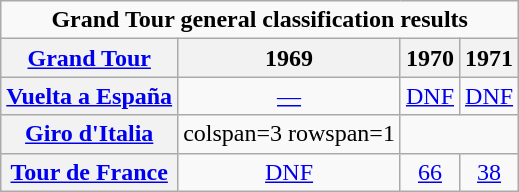<table class="wikitable plainrowheaders">
<tr>
<td colspan=5 align="center"><strong>Grand Tour general classification results</strong></td>
</tr>
<tr>
<th scope="col"><a href='#'>Grand Tour</a></th>
<th scope="col">1969</th>
<th scope="col">1970</th>
<th scope="col">1971</th>
</tr>
<tr style="text-align:center;">
<th scope="row"> <a href='#'>Vuelta a España</a></th>
<td><a href='#'>—</a></td>
<td><a href='#'>DNF</a></td>
<td><a href='#'>DNF</a></td>
</tr>
<tr style="text-align:center;">
<th scope="row"> <a href='#'>Giro d'Italia</a></th>
<td>colspan=3 rowspan=1 </td>
</tr>
<tr style="text-align:center;">
<th scope="row"> <a href='#'>Tour de France</a></th>
<td><a href='#'>DNF</a></td>
<td><a href='#'>66</a></td>
<td><a href='#'>38</a></td>
</tr>
</table>
